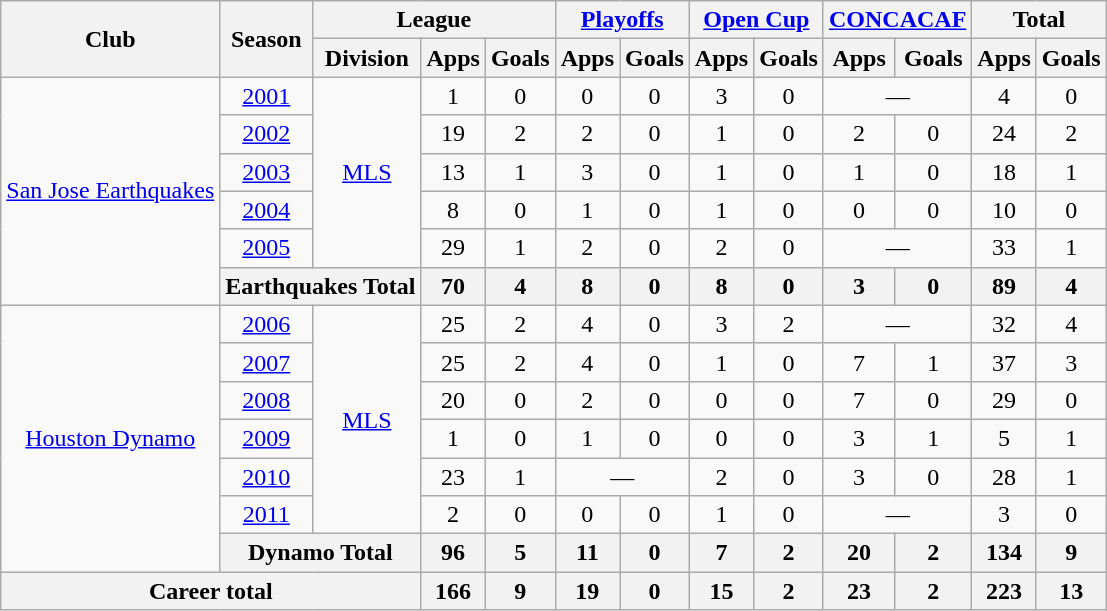<table class="wikitable" style="text-align: center;">
<tr>
<th rowspan="2">Club</th>
<th rowspan="2">Season</th>
<th colspan="3">League</th>
<th colspan="2"><a href='#'>Playoffs</a></th>
<th colspan="2"><a href='#'>Open Cup</a></th>
<th colspan="2"><a href='#'>CONCACAF</a></th>
<th colspan="2">Total</th>
</tr>
<tr>
<th>Division</th>
<th>Apps</th>
<th>Goals</th>
<th>Apps</th>
<th>Goals</th>
<th>Apps</th>
<th>Goals</th>
<th>Apps</th>
<th>Goals</th>
<th>Apps</th>
<th>Goals</th>
</tr>
<tr>
<td rowspan="6"><a href='#'>San Jose Earthquakes</a></td>
<td><a href='#'>2001</a></td>
<td rowspan="5"><a href='#'>MLS</a></td>
<td>1</td>
<td>0</td>
<td>0</td>
<td>0</td>
<td>3</td>
<td>0</td>
<td colspan="2">—</td>
<td>4</td>
<td>0</td>
</tr>
<tr>
<td><a href='#'>2002</a></td>
<td>19</td>
<td>2</td>
<td>2</td>
<td>0</td>
<td>1</td>
<td>0</td>
<td>2</td>
<td>0</td>
<td>24</td>
<td>2</td>
</tr>
<tr>
<td><a href='#'>2003</a></td>
<td>13</td>
<td>1</td>
<td>3</td>
<td>0</td>
<td>1</td>
<td>0</td>
<td>1</td>
<td>0</td>
<td>18</td>
<td>1</td>
</tr>
<tr>
<td><a href='#'>2004</a></td>
<td>8</td>
<td>0</td>
<td>1</td>
<td>0</td>
<td>1</td>
<td>0</td>
<td>0</td>
<td>0</td>
<td>10</td>
<td>0</td>
</tr>
<tr>
<td><a href='#'>2005</a></td>
<td>29</td>
<td>1</td>
<td>2</td>
<td>0</td>
<td>2</td>
<td>0</td>
<td colspan="2">—</td>
<td>33</td>
<td>1</td>
</tr>
<tr>
<th colspan="2">Earthquakes Total</th>
<th>70</th>
<th>4</th>
<th>8</th>
<th>0</th>
<th>8</th>
<th>0</th>
<th>3</th>
<th>0</th>
<th>89</th>
<th>4</th>
</tr>
<tr>
<td rowspan="7"><a href='#'>Houston Dynamo</a></td>
<td><a href='#'>2006</a></td>
<td rowspan="6"><a href='#'>MLS</a></td>
<td>25</td>
<td>2</td>
<td>4</td>
<td>0</td>
<td>3</td>
<td>2</td>
<td colspan="2">—</td>
<td>32</td>
<td>4</td>
</tr>
<tr>
<td><a href='#'>2007</a></td>
<td>25</td>
<td>2</td>
<td>4</td>
<td>0</td>
<td>1</td>
<td>0</td>
<td>7</td>
<td>1</td>
<td>37</td>
<td>3</td>
</tr>
<tr>
<td><a href='#'>2008</a></td>
<td>20</td>
<td>0</td>
<td>2</td>
<td>0</td>
<td>0</td>
<td>0</td>
<td>7</td>
<td>0</td>
<td>29</td>
<td>0</td>
</tr>
<tr>
<td><a href='#'>2009</a></td>
<td>1</td>
<td>0</td>
<td>1</td>
<td>0</td>
<td>0</td>
<td>0</td>
<td>3</td>
<td>1</td>
<td>5</td>
<td>1</td>
</tr>
<tr>
<td><a href='#'>2010</a></td>
<td>23</td>
<td>1</td>
<td colspan="2">—</td>
<td>2</td>
<td>0</td>
<td>3</td>
<td>0</td>
<td>28</td>
<td>1</td>
</tr>
<tr>
<td><a href='#'>2011</a></td>
<td>2</td>
<td>0</td>
<td>0</td>
<td>0</td>
<td>1</td>
<td>0</td>
<td colspan="2">—</td>
<td>3</td>
<td>0</td>
</tr>
<tr>
<th colspan="2">Dynamo Total</th>
<th>96</th>
<th>5</th>
<th>11</th>
<th>0</th>
<th>7</th>
<th>2</th>
<th>20</th>
<th>2</th>
<th>134</th>
<th>9</th>
</tr>
<tr>
<th colspan="3">Career total</th>
<th>166</th>
<th>9</th>
<th>19</th>
<th>0</th>
<th>15</th>
<th>2</th>
<th>23</th>
<th>2</th>
<th>223</th>
<th>13</th>
</tr>
</table>
